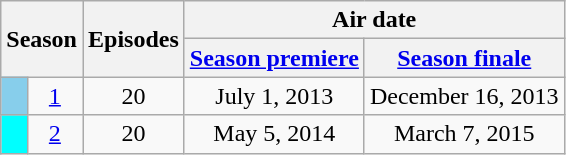<table class="wikitable">
<tr>
<th colspan="2" rowspan="2">Season</th>
<th rowspan="2">Episodes</th>
<th colspan="2">Air date</th>
</tr>
<tr>
<th><a href='#'>Season premiere</a></th>
<th><a href='#'>Season finale</a></th>
</tr>
<tr>
<td style="background:#87CEEB; height:10px;"></td>
<td style="text-align:center;"><a href='#'>1</a></td>
<td style="text-align:center;">20</td>
<td style="text-align:center;">July 1, 2013</td>
<td style="text-align:center;">December 16, 2013</td>
</tr>
<tr>
<td style="background:#00FFFF; height:10px;"></td>
<td style="text-align:center;"><a href='#'>2</a></td>
<td style="text-align:center;">20</td>
<td style="text-align:center;">May 5, 2014</td>
<td style="text-align:center;">March 7, 2015</td>
</tr>
</table>
